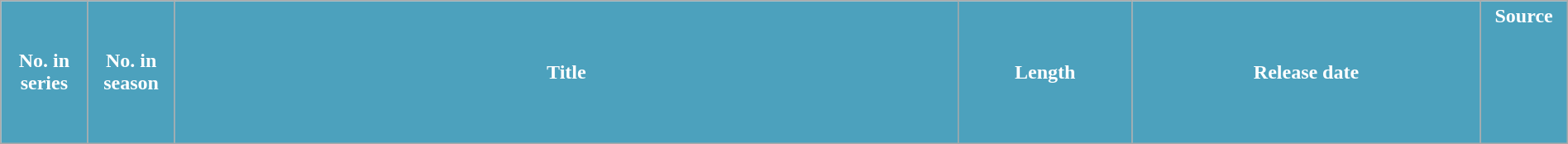<table class="wikitable plainrowheaders mw-collapsible mw-collapsed" style="width:100%; margin:auto; background:#fff;">
<tr>
<th style="background:#4CA1BD; color: #ffffff; width:5%;">No. in<br>series</th>
<th style="background:#4CA1BD; color: #ffffff; width:5%;">No. in<br>season</th>
<th style="background:#4CA1BD; color: #ffffff; width:45%;">Title</th>
<th style="background:#4CA1BD; color: #ffffff; width:10%;">Length</th>
<th style="background:#4CA1BD; color: #ffffff; width:20%;">Release date</th>
<th style="background:#4CA1BD; color: #ffffff; width:5%;">Source<br><br><br><br><br><br></th>
</tr>
</table>
